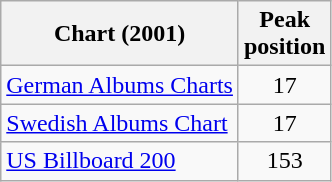<table class="wikitable sortable">
<tr>
<th>Chart (2001)</th>
<th>Peak<br>position</th>
</tr>
<tr>
<td><a href='#'>German Albums Charts</a></td>
<td style="text-align:center;">17</td>
</tr>
<tr>
<td align="left"><a href='#'>Swedish Albums Chart</a></td>
<td style="text-align:center;">17</td>
</tr>
<tr>
<td><a href='#'>US Billboard 200</a></td>
<td style="text-align:center;">153</td>
</tr>
</table>
